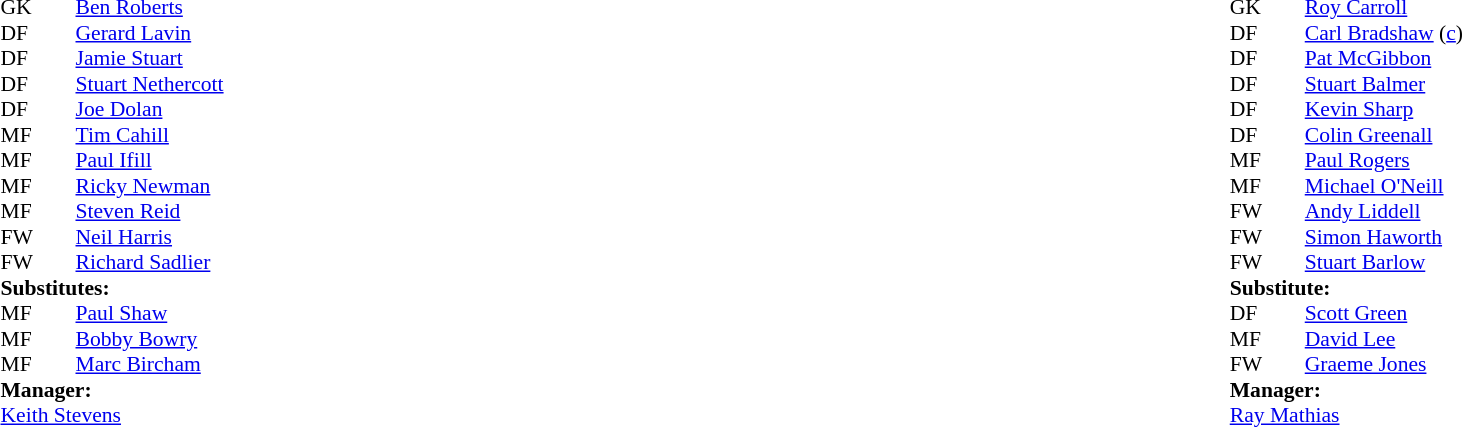<table width="100%">
<tr>
<td valign="top" width="50%"><br><table style="font-size: 90%" cellspacing="0" cellpadding="0">
<tr>
<td colspan="4"></td>
</tr>
<tr>
<th width="25"></th>
<th width="25"></th>
<th width="200"></th>
<th></th>
</tr>
<tr>
<td>GK</td>
<td></td>
<td><a href='#'>Ben Roberts</a></td>
</tr>
<tr>
<td>DF</td>
<td></td>
<td><a href='#'>Gerard Lavin</a></td>
<td></td>
</tr>
<tr>
<td>DF</td>
<td></td>
<td><a href='#'>Jamie Stuart</a></td>
</tr>
<tr>
<td>DF</td>
<td></td>
<td><a href='#'>Stuart Nethercott</a></td>
</tr>
<tr>
<td>DF</td>
<td></td>
<td><a href='#'>Joe Dolan</a></td>
</tr>
<tr>
<td>MF</td>
<td></td>
<td><a href='#'>Tim Cahill</a></td>
</tr>
<tr>
<td>MF</td>
<td></td>
<td><a href='#'>Paul Ifill</a></td>
</tr>
<tr>
<td>MF</td>
<td></td>
<td><a href='#'>Ricky Newman</a></td>
<td></td>
</tr>
<tr>
<td>MF</td>
<td></td>
<td><a href='#'>Steven Reid</a></td>
</tr>
<tr>
<td>FW</td>
<td></td>
<td><a href='#'>Neil Harris</a></td>
</tr>
<tr>
<td>FW</td>
<td></td>
<td><a href='#'>Richard Sadlier</a></td>
</tr>
<tr>
<td colspan=3><strong>Substitutes:</strong></td>
</tr>
<tr>
<td>MF</td>
<td></td>
<td><a href='#'>Paul Shaw</a></td>
</tr>
<tr>
<td>MF</td>
<td></td>
<td><a href='#'>Bobby Bowry</a></td>
</tr>
<tr>
<td>MF</td>
<td></td>
<td><a href='#'>Marc Bircham</a></td>
</tr>
<tr>
<td colspan=4><strong>Manager:</strong></td>
</tr>
<tr>
<td colspan="4"><a href='#'>Keith Stevens</a></td>
</tr>
</table>
</td>
<td valign="top" width="50%"><br><table style="font-size: 90%" cellspacing="0" cellpadding="0" align="center">
<tr>
<td colspan="4"></td>
</tr>
<tr>
<th width="25"></th>
<th width="25"></th>
<th width="200"></th>
<th></th>
</tr>
<tr>
</tr>
<tr>
<td>GK</td>
<td></td>
<td><a href='#'>Roy Carroll</a></td>
</tr>
<tr>
<td>DF</td>
<td></td>
<td><a href='#'>Carl Bradshaw</a> (<a href='#'>c</a>)</td>
<td></td>
</tr>
<tr>
<td>DF</td>
<td></td>
<td><a href='#'>Pat McGibbon</a></td>
<td></td>
</tr>
<tr>
<td>DF</td>
<td></td>
<td><a href='#'>Stuart Balmer</a></td>
</tr>
<tr>
<td>DF</td>
<td></td>
<td><a href='#'>Kevin Sharp</a></td>
</tr>
<tr>
<td>DF</td>
<td></td>
<td><a href='#'>Colin Greenall</a></td>
</tr>
<tr>
<td>MF</td>
<td></td>
<td><a href='#'>Paul Rogers</a></td>
<td></td>
</tr>
<tr>
<td>MF</td>
<td></td>
<td><a href='#'>Michael O'Neill</a></td>
<td></td>
</tr>
<tr>
<td>FW</td>
<td></td>
<td><a href='#'>Andy Liddell</a></td>
</tr>
<tr>
<td>FW</td>
<td></td>
<td><a href='#'>Simon Haworth</a></td>
</tr>
<tr>
<td>FW</td>
<td></td>
<td><a href='#'>Stuart Barlow</a></td>
<td></td>
</tr>
<tr>
<td colspan=4><strong>Substitute:</strong></td>
</tr>
<tr>
<td>DF</td>
<td></td>
<td><a href='#'>Scott Green</a></td>
</tr>
<tr>
<td>MF</td>
<td></td>
<td><a href='#'>David Lee</a></td>
<td></td>
</tr>
<tr>
<td>FW</td>
<td></td>
<td><a href='#'>Graeme Jones</a></td>
</tr>
<tr>
<td colspan=4><strong>Manager:</strong></td>
</tr>
<tr>
<td colspan="4"><a href='#'>Ray Mathias</a></td>
</tr>
</table>
</td>
</tr>
</table>
